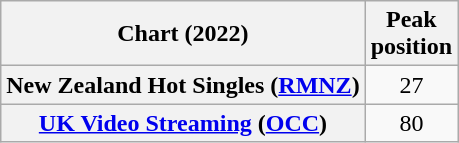<table class="wikitable sortable plainrowheaders" style="text-align:center">
<tr>
<th scope="col">Chart (2022)</th>
<th scope="col">Peak<br>position</th>
</tr>
<tr>
<th scope="row">New Zealand Hot Singles (<a href='#'>RMNZ</a>)</th>
<td>27</td>
</tr>
<tr>
<th scope="row"><a href='#'>UK Video Streaming</a> (<a href='#'>OCC</a>)</th>
<td>80</td>
</tr>
</table>
